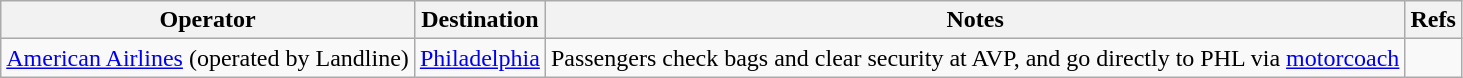<table class="wikitable">
<tr>
<th> Operator</th>
<th>Destination</th>
<th>Notes</th>
<th>Refs</th>
</tr>
<tr>
<td><a href='#'>American Airlines</a> (operated by Landline)</td>
<td><a href='#'>Philadelphia</a></td>
<td>Passengers check bags and clear security at AVP, and go directly to PHL via <a href='#'>motorcoach</a></td>
<td></td>
</tr>
</table>
